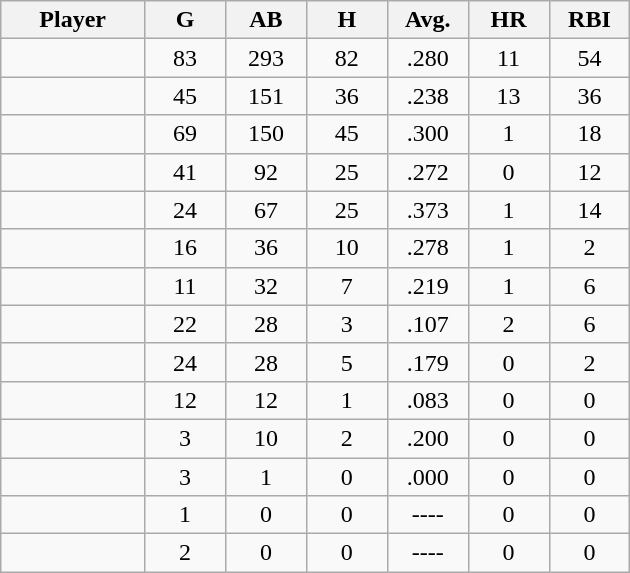<table class="wikitable sortable">
<tr>
<th bgcolor="#DDDDFF" width="16%">Player</th>
<th bgcolor="#DDDDFF" width="9%">G</th>
<th bgcolor="#DDDDFF" width="9%">AB</th>
<th bgcolor="#DDDDFF" width="9%">H</th>
<th bgcolor="#DDDDFF" width="9%">Avg.</th>
<th bgcolor="#DDDDFF" width="9%">HR</th>
<th bgcolor="#DDDDFF" width="9%">RBI</th>
</tr>
<tr align="center">
<td></td>
<td>83</td>
<td>293</td>
<td>82</td>
<td>.280</td>
<td>11</td>
<td>54</td>
</tr>
<tr align="center">
<td></td>
<td>45</td>
<td>151</td>
<td>36</td>
<td>.238</td>
<td>13</td>
<td>36</td>
</tr>
<tr align="center">
<td></td>
<td>69</td>
<td>150</td>
<td>45</td>
<td>.300</td>
<td>1</td>
<td>18</td>
</tr>
<tr align="center">
<td></td>
<td>41</td>
<td>92</td>
<td>25</td>
<td>.272</td>
<td>0</td>
<td>12</td>
</tr>
<tr align="center">
<td></td>
<td>24</td>
<td>67</td>
<td>25</td>
<td>.373</td>
<td>1</td>
<td>14</td>
</tr>
<tr align="center">
<td></td>
<td>16</td>
<td>36</td>
<td>10</td>
<td>.278</td>
<td>1</td>
<td>2</td>
</tr>
<tr align="center">
<td></td>
<td>11</td>
<td>32</td>
<td>7</td>
<td>.219</td>
<td>1</td>
<td>6</td>
</tr>
<tr align="center">
<td></td>
<td>22</td>
<td>28</td>
<td>3</td>
<td>.107</td>
<td>2</td>
<td>6</td>
</tr>
<tr align="center">
<td></td>
<td>24</td>
<td>28</td>
<td>5</td>
<td>.179</td>
<td>0</td>
<td>2</td>
</tr>
<tr align="center">
<td></td>
<td>12</td>
<td>12</td>
<td>1</td>
<td>.083</td>
<td>0</td>
<td>0</td>
</tr>
<tr align="center">
<td></td>
<td>3</td>
<td>10</td>
<td>2</td>
<td>.200</td>
<td>0</td>
<td>0</td>
</tr>
<tr align="center">
<td></td>
<td>3</td>
<td>1</td>
<td>0</td>
<td>.000</td>
<td>0</td>
<td>0</td>
</tr>
<tr align="center">
<td></td>
<td>1</td>
<td>0</td>
<td>0</td>
<td>----</td>
<td>0</td>
<td>0</td>
</tr>
<tr align="center">
<td></td>
<td>2</td>
<td>0</td>
<td>0</td>
<td>----</td>
<td>0</td>
<td>0</td>
</tr>
</table>
